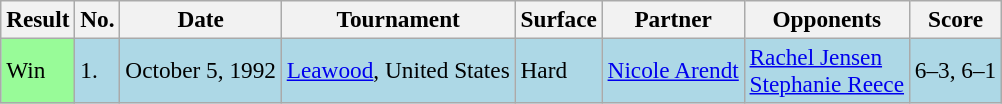<table class="sortable wikitable" style=font-size:97%>
<tr>
<th>Result</th>
<th>No.</th>
<th>Date</th>
<th>Tournament</th>
<th>Surface</th>
<th>Partner</th>
<th>Opponents</th>
<th>Score</th>
</tr>
<tr bgcolor="lightblue">
<td style="background:#98fb98;">Win</td>
<td>1.</td>
<td>October 5, 1992</td>
<td><a href='#'>Leawood</a>, United States</td>
<td>Hard</td>
<td> <a href='#'>Nicole Arendt</a></td>
<td> <a href='#'>Rachel Jensen</a><br> <a href='#'>Stephanie Reece</a></td>
<td>6–3, 6–1</td>
</tr>
</table>
